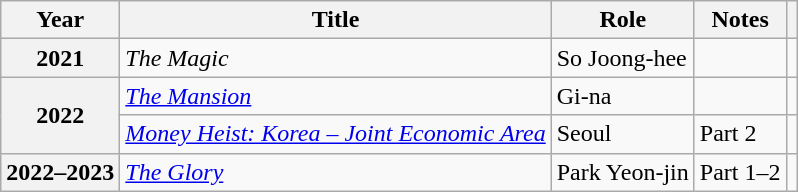<table class="wikitable plainrowheaders sortable">
<tr>
<th scope="col">Year</th>
<th scope="col">Title</th>
<th scope="col">Role</th>
<th scope="col">Notes</th>
<th scope="col" class="unsortable"></th>
</tr>
<tr>
<th scope="row">2021</th>
<td><em>The Magic</em></td>
<td>So Joong-hee</td>
<td></td>
<td style="text-align:center"></td>
</tr>
<tr>
<th scope="row" rowspan="2">2022</th>
<td><em><a href='#'>The Mansion</a></em></td>
<td>Gi-na</td>
<td></td>
<td style="text-align:center"></td>
</tr>
<tr>
<td><em><a href='#'>Money Heist: Korea – Joint Economic Area</a></em></td>
<td>Seoul</td>
<td>Part 2</td>
<td style="text-align:center"></td>
</tr>
<tr>
<th scope="row">2022–2023</th>
<td><em><a href='#'>The Glory</a></em></td>
<td>Park Yeon-jin</td>
<td>Part 1–2</td>
<td style="text-align:center"></td>
</tr>
</table>
